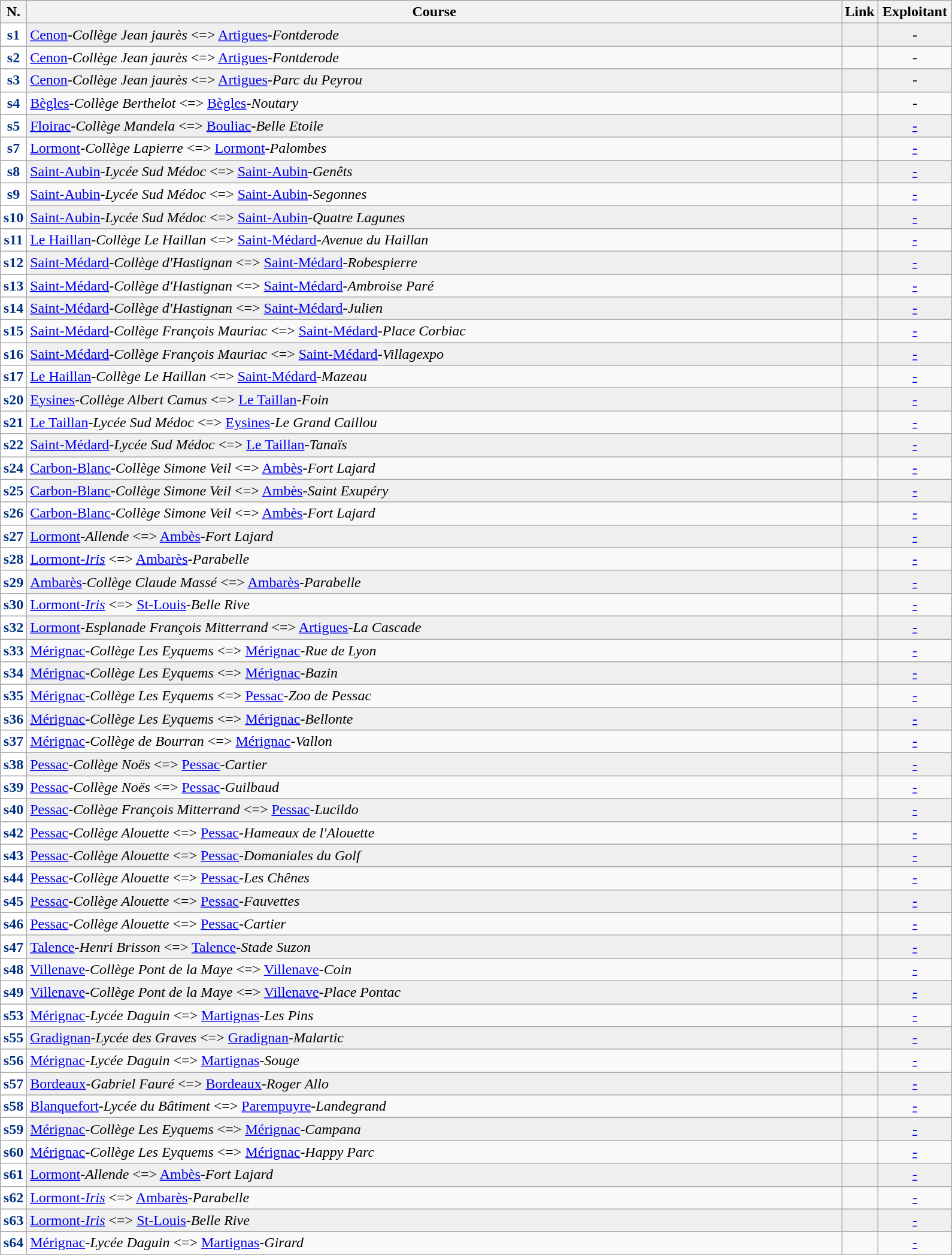<table class="wikitable" style="margin:0.5em auto">
<tr>
<th style="width:5px;">N.</th>
<th style="width:900px;">Course</th>
<th style="width:5px;">Link</th>
<th style="width:75px;">Exploitant</th>
</tr>
<tr style="background:#EFEFEF">
<td style="background:white; text-align:center; color:#003081;"><strong>s1</strong></td>
<td><a href='#'>Cenon</a><em>-Collège Jean jaurès</em> <=> <a href='#'>Artigues</a><em>-Fontderode</em></td>
<td></td>
<td style="text-align:center;">-</td>
</tr>
<tr>
<td style="background:white; text-align:center; color:#003081;"><strong>s2</strong></td>
<td><a href='#'>Cenon</a><em>-Collège Jean jaurès</em> <=> <a href='#'>Artigues</a><em>-Fontderode</em></td>
<td></td>
<td style="text-align:center;">-</td>
</tr>
<tr style="background:#EFEFEF">
<td style="background:white; text-align:center; color:#003081;"><strong>s3</strong></td>
<td><a href='#'>Cenon</a><em>-Collège Jean jaurès</em> <=> <a href='#'>Artigues</a><em>-Parc du Peyrou</em></td>
<td></td>
<td style="text-align:center;">-</td>
</tr>
<tr>
<td style="background:white; text-align:center; color:#003081;"><strong>s4</strong></td>
<td><a href='#'>Bègles</a><em>-Collège Berthelot</em> <=> <a href='#'>Bègles</a><em>-Noutary</em></td>
<td></td>
<td style="text-align:center;">-</td>
</tr>
<tr style="background:#EFEFEF">
<td style="background:white; text-align:center; color:#003081;"><strong>s5</strong></td>
<td><a href='#'>Floirac</a><em>-Collège Mandela</em> <=> <a href='#'>Bouliac</a><em>-Belle Etoile</em></td>
<td></td>
<td style="text-align:center;"><a href='#'>-</a></td>
</tr>
<tr>
<td style="background:white; text-align:center; color:#003081;"><strong>s7</strong></td>
<td><a href='#'>Lormont</a><em>-Collège Lapierre</em> <=> <a href='#'>Lormont</a><em>-Palombes</em></td>
<td></td>
<td style="text-align:center;"><a href='#'>-</a></td>
</tr>
<tr style="background:#EFEFEF">
<td style="background:white; text-align:center; color:#003081;"><strong>s8</strong></td>
<td><a href='#'>Saint-Aubin</a><em>-Lycée Sud Médoc</em> <=> <a href='#'>Saint-Aubin</a><em>-Genêts</em></td>
<td></td>
<td style="text-align:center;"><a href='#'>-</a></td>
</tr>
<tr>
<td style="background:white; text-align:center; color:#003081;"><strong>s9</strong></td>
<td><a href='#'>Saint-Aubin</a><em>-Lycée Sud Médoc</em> <=> <a href='#'>Saint-Aubin</a><em>-Segonnes</em></td>
<td></td>
<td style="text-align:center;"><a href='#'>-</a></td>
</tr>
<tr style="background:#EFEFEF">
<td style="background:white; text-align:center; color:#003081;"><strong>s10</strong></td>
<td><a href='#'>Saint-Aubin</a><em>-Lycée Sud Médoc</em> <=> <a href='#'>Saint-Aubin</a><em>-Quatre Lagunes</em></td>
<td></td>
<td style="text-align:center;"><a href='#'>-</a></td>
</tr>
<tr>
<td style="background:white; text-align:center; color:#003081;"><strong>s11</strong></td>
<td><a href='#'>Le Haillan</a><em>-Collège Le Haillan</em> <=> <a href='#'>Saint-Médard</a><em>-Avenue du Haillan</em></td>
<td></td>
<td style="text-align:center;"><a href='#'>-</a></td>
</tr>
<tr style="background:#EFEFEF">
<td style="background:white; text-align:center; color:#003081;"><strong>s12</strong></td>
<td><a href='#'>Saint-Médard</a><em>-Collège d'Hastignan</em> <=> <a href='#'>Saint-Médard</a><em>-Robespierre</em></td>
<td></td>
<td style="text-align:center;"><a href='#'>-</a></td>
</tr>
<tr>
<td style="background:white; text-align:center; color:#003081;"><strong>s13</strong></td>
<td><a href='#'>Saint-Médard</a><em>-Collège d'Hastignan</em> <=> <a href='#'>Saint-Médard</a><em>-Ambroise Paré</em></td>
<td></td>
<td style="text-align:center;"><a href='#'>-</a></td>
</tr>
<tr style="background:#EFEFEF">
<td style="background:white; text-align:center; color:#003081;"><strong>s14</strong></td>
<td><a href='#'>Saint-Médard</a><em>-Collège d'Hastignan</em> <=> <a href='#'>Saint-Médard</a><em>-Julien</em></td>
<td></td>
<td style="text-align:center;"><a href='#'>-</a></td>
</tr>
<tr>
<td style="background:white; text-align:center; color:#003081;"><strong>s15</strong></td>
<td><a href='#'>Saint-Médard</a><em>-Collège François Mauriac</em> <=> <a href='#'>Saint-Médard</a><em>-Place Corbiac</em></td>
<td></td>
<td style="text-align:center;"><a href='#'>-</a></td>
</tr>
<tr style="background:#EFEFEF">
<td style="background:white; text-align:center; color:#003081;"><strong>s16</strong></td>
<td><a href='#'>Saint-Médard</a><em>-Collège François Mauriac</em> <=> <a href='#'>Saint-Médard</a><em>-Villagexpo</em></td>
<td></td>
<td style="text-align:center;"><a href='#'>-</a></td>
</tr>
<tr>
<td style="background:white; text-align:center; color:#003081;"><strong>s17</strong></td>
<td><a href='#'>Le Haillan</a><em>-Collège Le Haillan</em> <=> <a href='#'>Saint-Médard</a><em>-Mazeau</em></td>
<td></td>
<td style="text-align:center;"><a href='#'>-</a></td>
</tr>
<tr style="background:#EFEFEF">
<td style="background:white; text-align:center; color:#003081;"><strong>s20</strong></td>
<td><a href='#'>Eysines</a><em>-Collège Albert Camus</em> <=> <a href='#'>Le Taillan</a><em>-Foin</em></td>
<td></td>
<td style="text-align:center;"><a href='#'>-</a></td>
</tr>
<tr>
<td style="background:white; text-align:center; color:#003081;"><strong>s21</strong></td>
<td><a href='#'>Le Taillan</a><em>-Lycée Sud Médoc</em> <=> <a href='#'>Eysines</a><em>-Le Grand Caillou</em></td>
<td></td>
<td style="text-align:center;"><a href='#'>-</a></td>
</tr>
<tr style="background:#EFEFEF">
<td style="background:white; text-align:center; color:#003081;"><strong>s22</strong></td>
<td><a href='#'>Saint-Médard</a><em>-Lycée Sud Médoc</em> <=> <a href='#'>Le Taillan</a><em>-Tanaïs</em></td>
<td></td>
<td style="text-align:center;"><a href='#'>-</a></td>
</tr>
<tr>
<td style="background:white; text-align:center; color:#003081;"><strong>s24</strong></td>
<td><a href='#'>Carbon-Blanc</a><em>-Collège Simone Veil</em> <=> <a href='#'>Ambès</a><em>-Fort Lajard</em></td>
<td></td>
<td style="text-align:center;"><a href='#'>-</a></td>
</tr>
<tr style="background:#EFEFEF">
<td style="background:white; text-align:center; color:#003081;"><strong>s25</strong></td>
<td><a href='#'>Carbon-Blanc</a><em>-Collège Simone Veil</em> <=> <a href='#'>Ambès</a><em>-Saint Exupéry</em></td>
<td></td>
<td style="text-align:center;"><a href='#'>-</a></td>
</tr>
<tr>
<td style="background:white; text-align:center; color:#003081;"><strong>s26</strong></td>
<td><a href='#'>Carbon-Blanc</a><em>-Collège Simone Veil</em> <=> <a href='#'>Ambès</a><em>-Fort Lajard</em></td>
<td></td>
<td style="text-align:center;"><a href='#'>-</a></td>
</tr>
<tr style="background:#EFEFEF">
<td style="background:white; text-align:center; color:#003081;"><strong>s27</strong></td>
<td><a href='#'>Lormont</a><em>-Allende</em> <=> <a href='#'>Ambès</a><em>-Fort Lajard</em></td>
<td></td>
<td style="text-align:center;"><a href='#'>-</a></td>
</tr>
<tr>
<td style="background:white; text-align:center; color:#003081;"><strong>s28</strong></td>
<td><a href='#'>Lormont<em>-Iris</em></a> <=> <a href='#'>Ambarès</a><em>-Parabelle</em></td>
<td></td>
<td style="text-align:center;"><a href='#'>-</a></td>
</tr>
<tr style="background:#EFEFEF">
<td style="background:white; text-align:center; color:#003081;"><strong>s29</strong></td>
<td><a href='#'>Ambarès</a><em>-Collège Claude Massé</em> <=> <a href='#'>Ambarès</a><em>-Parabelle</em></td>
<td></td>
<td style="text-align:center;"><a href='#'>-</a></td>
</tr>
<tr>
<td style="background:white; text-align:center; color:#003081;"><strong>s30</strong></td>
<td><a href='#'>Lormont<em>-Iris</em></a> <=> <a href='#'>St-Louis</a><em>-Belle Rive</em></td>
<td></td>
<td style="text-align:center;"><a href='#'>-</a></td>
</tr>
<tr style="background:#EFEFEF">
<td style="background:white; text-align:center; color:#003081;"><strong>s32</strong></td>
<td><a href='#'>Lormont</a><em>-Esplanade François Mitterrand</em> <=> <a href='#'>Artigues</a><em>-La Cascade</em></td>
<td></td>
<td style="text-align:center;"><a href='#'>-</a></td>
</tr>
<tr>
<td style="background:white; text-align:center; color:#003081;"><strong>s33</strong></td>
<td><a href='#'>Mérignac</a><em>-Collège Les Eyquems</em> <=> <a href='#'>Mérignac</a><em>-Rue de Lyon</em></td>
<td></td>
<td style="text-align:center;"><a href='#'>-</a></td>
</tr>
<tr style="background:#EFEFEF">
<td style="background:white; text-align:center; color:#003081;"><strong>s34</strong></td>
<td><a href='#'>Mérignac</a><em>-Collège Les Eyquems</em> <=> <a href='#'>Mérignac</a><em>-Bazin</em></td>
<td></td>
<td style="text-align:center;"><a href='#'>-</a></td>
</tr>
<tr>
<td style="background:white; text-align:center; color:#003081;"><strong>s35</strong></td>
<td><a href='#'>Mérignac</a><em>-Collège Les Eyquems</em> <=> <a href='#'>Pessac</a><em>-Zoo de Pessac</em></td>
<td></td>
<td style="text-align:center;"><a href='#'>-</a></td>
</tr>
<tr style="background:#EFEFEF">
<td style="background:white; text-align:center; color:#003081;"><strong>s36</strong></td>
<td><a href='#'>Mérignac</a><em>-Collège Les Eyquems</em> <=> <a href='#'>Mérignac</a><em>-Bellonte</em></td>
<td></td>
<td style="text-align:center;"><a href='#'>-</a></td>
</tr>
<tr>
<td style="background:white; text-align:center; color:#003081;"><strong>s37</strong></td>
<td><a href='#'>Mérignac</a><em>-Collège de Bourran</em> <=> <a href='#'>Mérignac</a><em>-Vallon</em></td>
<td></td>
<td style="text-align:center;"><a href='#'>-</a></td>
</tr>
<tr style="background:#EFEFEF">
<td style="background:white; text-align:center; color:#003081;"><strong>s38</strong></td>
<td><a href='#'>Pessac</a><em>-Collège Noës</em> <=> <a href='#'>Pessac</a><em>-Cartier</em></td>
<td></td>
<td style="text-align:center;"><a href='#'>-</a></td>
</tr>
<tr>
<td style="background:white; text-align:center; color:#003081;"><strong>s39</strong></td>
<td><a href='#'>Pessac</a><em>-Collège Noës</em> <=> <a href='#'>Pessac</a><em>-Guilbaud</em></td>
<td></td>
<td style="text-align:center;"><a href='#'>-</a></td>
</tr>
<tr style="background:#EFEFEF">
<td style="background:white; text-align:center; color:#003081;"><strong>s40</strong></td>
<td><a href='#'>Pessac</a><em>-Collège François Mitterrand</em> <=> <a href='#'>Pessac</a><em>-Lucildo</em></td>
<td></td>
<td style="text-align:center;"><a href='#'>-</a></td>
</tr>
<tr>
<td style="background:white; text-align:center; color:#003081;"><strong>s42</strong></td>
<td><a href='#'>Pessac</a><em>-Collège Alouette</em> <=> <a href='#'>Pessac</a><em>-Hameaux de l'Alouette</em></td>
<td></td>
<td style="text-align:center;"><a href='#'>-</a></td>
</tr>
<tr style="background:#EFEFEF">
<td style="background:white; text-align:center; color:#003081;"><strong>s43</strong></td>
<td><a href='#'>Pessac</a><em>-Collège Alouette</em> <=> <a href='#'>Pessac</a><em>-Domaniales du Golf</em></td>
<td></td>
<td style="text-align:center;"><a href='#'>-</a></td>
</tr>
<tr>
<td style="background:white; text-align:center; color:#003081;"><strong>s44</strong></td>
<td><a href='#'>Pessac</a><em>-Collège Alouette</em> <=> <a href='#'>Pessac</a><em>-Les Chênes</em></td>
<td></td>
<td style="text-align:center;"><a href='#'>-</a></td>
</tr>
<tr style="background:#EFEFEF">
<td style="background:white; text-align:center; color:#003081;"><strong>s45</strong></td>
<td><a href='#'>Pessac</a><em>-Collège Alouette</em> <=> <a href='#'>Pessac</a><em>-Fauvettes</em></td>
<td></td>
<td style="text-align:center;"><a href='#'>-</a></td>
</tr>
<tr>
<td style="background:white; text-align:center; color:#003081;"><strong>s46</strong></td>
<td><a href='#'>Pessac</a><em>-Collège Alouette</em> <=> <a href='#'>Pessac</a><em>-Cartier</em></td>
<td></td>
<td style="text-align:center;"><a href='#'>-</a></td>
</tr>
<tr style="background:#EFEFEF">
<td style="background:white; text-align:center; color:#003081;"><strong>s47</strong></td>
<td><a href='#'>Talence</a><em>-Henri Brisson</em> <=> <a href='#'>Talence</a><em>-Stade Suzon</em></td>
<td></td>
<td style="text-align:center;"><a href='#'>-</a></td>
</tr>
<tr>
<td style="background:white; text-align:center; color:#003081;"><strong>s48</strong></td>
<td><a href='#'>Villenave</a><em>-Collège Pont de la Maye</em> <=> <a href='#'>Villenave</a><em>-Coin</em></td>
<td></td>
<td style="text-align:center;"><a href='#'>-</a></td>
</tr>
<tr style="background:#EFEFEF">
<td style="background:white; text-align:center; color:#003081;"><strong>s49</strong></td>
<td><a href='#'>Villenave</a><em>-Collège Pont de la Maye</em> <=> <a href='#'>Villenave</a><em>-Place Pontac</em></td>
<td></td>
<td style="text-align:center;"><a href='#'>-</a></td>
</tr>
<tr>
<td style="background:white; text-align:center; color:#003081;"><strong>s53</strong></td>
<td><a href='#'>Mérignac</a><em>-Lycée Daguin</em> <=> <a href='#'>Martignas</a><em>-Les Pins</em></td>
<td></td>
<td style="text-align:center;"><a href='#'>-</a></td>
</tr>
<tr style="background:#EFEFEF">
<td style="background:white; text-align:center; color:#003081;"><strong>s55</strong></td>
<td><a href='#'>Gradignan</a><em>-Lycée des Graves</em> <=> <a href='#'>Gradignan</a><em>-Malartic</em></td>
<td></td>
<td style="text-align:center;"><a href='#'>-</a></td>
</tr>
<tr>
<td style="background:white; text-align:center; color:#003081;"><strong>s56</strong></td>
<td><a href='#'>Mérignac</a><em>-Lycée Daguin</em> <=> <a href='#'>Martignas</a><em>-Souge</em></td>
<td></td>
<td style="text-align:center;"><a href='#'>-</a></td>
</tr>
<tr style="background:#EFEFEF">
<td style="background:white; text-align:center; color:#003081;"><strong>s57</strong></td>
<td><a href='#'>Bordeaux</a><em>-Gabriel Fauré</em> <=> <a href='#'>Bordeaux</a><em>-Roger Allo</em></td>
<td></td>
<td style="text-align:center;"><a href='#'>-</a></td>
</tr>
<tr>
<td style="background:white; text-align:center; color:#003081;"><strong>s58</strong></td>
<td><a href='#'>Blanquefort</a><em>-Lycée du Bâtiment</em> <=> <a href='#'>Parempuyre</a><em>-Landegrand</em></td>
<td></td>
<td style="text-align:center;"><a href='#'>-</a></td>
</tr>
<tr style="background:#EFEFEF">
<td style="background:white; text-align:center; color:#003081;"><strong>s59</strong></td>
<td><a href='#'>Mérignac</a><em>-Collège Les Eyquems</em> <=> <a href='#'>Mérignac</a><em>-Campana</em></td>
<td></td>
<td style="text-align:center;"><a href='#'>-</a></td>
</tr>
<tr>
<td style="background:white; text-align:center; color:#003081;"><strong>s60</strong></td>
<td><a href='#'>Mérignac</a><em>-Collège Les Eyquems</em> <=> <a href='#'>Mérignac</a><em>-Happy Parc</em></td>
<td></td>
<td style="text-align:center;"><a href='#'>-</a></td>
</tr>
<tr style="background:#EFEFEF">
<td style="background:white; text-align:center; color:#003081;"><strong>s61</strong></td>
<td><a href='#'>Lormont</a><em>-Allende</em> <=> <a href='#'>Ambès</a><em>-Fort Lajard</em></td>
<td></td>
<td style="text-align:center;"><a href='#'>-</a></td>
</tr>
<tr>
<td style="background:white; text-align:center; color:#003081;"><strong>s62</strong></td>
<td><a href='#'>Lormont<em>-Iris</em></a> <=> <a href='#'>Ambarès</a><em>-Parabelle</em></td>
<td></td>
<td style="text-align:center;"><a href='#'>-</a></td>
</tr>
<tr style="background:#EFEFEF">
<td style="background:white; text-align:center; color:#003081;"><strong>s63</strong></td>
<td><a href='#'>Lormont<em>-Iris</em></a> <=> <a href='#'>St-Louis</a><em>-Belle Rive</em></td>
<td></td>
<td style="text-align:center;"><a href='#'>-</a></td>
</tr>
<tr>
<td style="background:white; text-align:center; color:#003081;"><strong>s64</strong></td>
<td><a href='#'>Mérignac</a><em>-Lycée Daguin</em> <=> <a href='#'>Martignas</a><em>-Girard</em></td>
<td></td>
<td style="text-align:center;"><a href='#'>-</a></td>
</tr>
</table>
